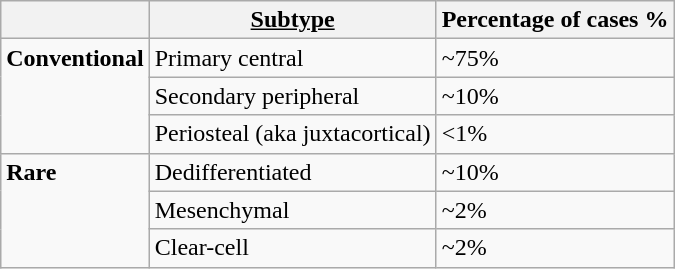<table class="wikitable">
<tr valign=top>
<th></th>
<th><u>Subtype</u></th>
<th>Percentage of cases %</th>
</tr>
<tr valign=top>
<td rowspan="3"><strong>Conventional</strong></td>
<td>Primary central</td>
<td>~75%</td>
</tr>
<tr>
<td>Secondary peripheral</td>
<td>~10%</td>
</tr>
<tr valign="TOP">
<td>Periosteal (aka juxtacortical)</td>
<td><1%</td>
</tr>
<tr valign="top">
<td rowspan="3"><strong>Rare</strong></td>
<td>Dedifferentiated</td>
<td valign="bottom">~10%</td>
</tr>
<tr valign="top">
<td>Mesenchymal</td>
<td>~2%</td>
</tr>
<tr valign="TOP">
<td>Clear-cell</td>
<td>~2%</td>
</tr>
</table>
